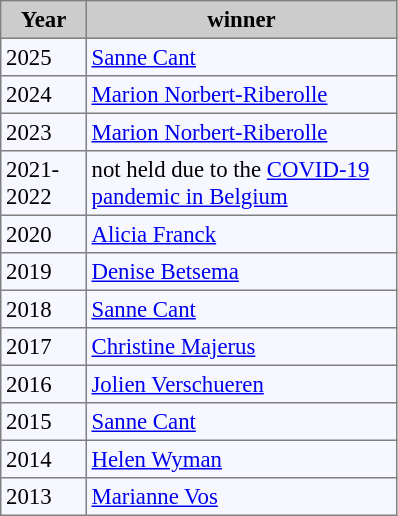<table bgcolor="#f7f8ff" cellpadding="3" cellspacing="0" border="1" style="font-size: 95%; border: gray solid 1px; border-collapse: collapse;">
<tr bgcolor="#CCCCCC">
<td align="center" width="50"><strong>Year</strong></td>
<td align="center" width="200"><strong>winner</strong></td>
</tr>
<tr align="left">
<td>2025</td>
<td> <a href='#'>Sanne Cant</a></td>
</tr>
<tr align="left">
<td>2024</td>
<td> <a href='#'>Marion Norbert-Riberolle</a></td>
</tr>
<tr align="left">
<td>2023</td>
<td> <a href='#'>Marion Norbert-Riberolle</a></td>
</tr>
<tr align="left">
<td>2021-2022</td>
<td>not held due to the <a href='#'>COVID-19 pandemic in Belgium</a></td>
</tr>
<tr align="left">
<td>2020</td>
<td> <a href='#'>Alicia Franck</a></td>
</tr>
<tr align="left">
<td>2019</td>
<td> <a href='#'>Denise Betsema</a></td>
</tr>
<tr align="left">
<td>2018</td>
<td> <a href='#'>Sanne Cant</a></td>
</tr>
<tr align="left">
<td>2017</td>
<td> <a href='#'>Christine Majerus</a></td>
</tr>
<tr align="left">
<td>2016</td>
<td> <a href='#'>Jolien Verschueren</a></td>
</tr>
<tr align="left">
<td>2015</td>
<td> <a href='#'>Sanne Cant</a></td>
</tr>
<tr align="left">
<td>2014</td>
<td> <a href='#'>Helen Wyman</a></td>
</tr>
<tr align="left">
<td>2013</td>
<td> <a href='#'>Marianne Vos</a></td>
</tr>
</table>
